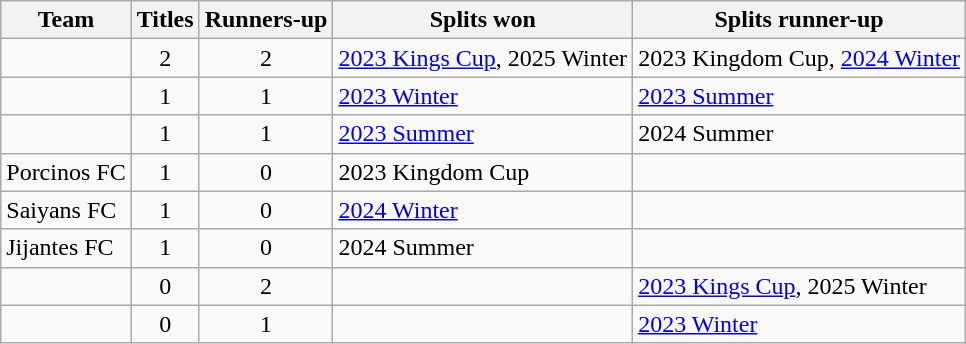<table class="wikitable sortable">
<tr>
<th>Team</th>
<th>Titles</th>
<th>Runners-up</th>
<th>Splits won</th>
<th>Splits runner-up</th>
</tr>
<tr>
<td></td>
<td align=center>2</td>
<td align=center>2</td>
<td><a href='#'>2023 Kings Cup</a>, 2025 Winter</td>
<td>2023 Kingdom Cup, <a href='#'>2024 Winter</a></td>
</tr>
<tr>
<td></td>
<td align=center>1</td>
<td align=center>1</td>
<td><a href='#'>2023 Winter</a></td>
<td><a href='#'>2023 Summer</a></td>
</tr>
<tr>
<td></td>
<td align=center>1</td>
<td align=center>1</td>
<td><a href='#'>2023 Summer</a></td>
<td>2024 Summer</td>
</tr>
<tr>
<td> Porcinos FC</td>
<td align=center>1</td>
<td align=center>0</td>
<td>2023 Kingdom Cup</td>
<td></td>
</tr>
<tr>
<td> Saiyans FC</td>
<td align=center>1</td>
<td align=center>0</td>
<td><a href='#'>2024 Winter</a></td>
<td></td>
</tr>
<tr>
<td> Jijantes FC</td>
<td align=center>1</td>
<td align=center>0</td>
<td>2024 Summer</td>
<td></td>
</tr>
<tr>
<td></td>
<td align=center>0</td>
<td align=center>2</td>
<td></td>
<td><a href='#'>2023 Kings Cup</a>, 2025 Winter</td>
</tr>
<tr>
<td></td>
<td align=center>0</td>
<td align=center>1</td>
<td></td>
<td><a href='#'>2023 Winter</a></td>
</tr>
</table>
